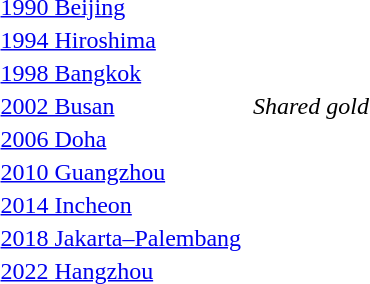<table>
<tr>
<td><a href='#'>1990 Beijing</a></td>
<td></td>
<td></td>
<td></td>
</tr>
<tr>
<td><a href='#'>1994 Hiroshima</a></td>
<td></td>
<td></td>
<td></td>
</tr>
<tr>
<td><a href='#'>1998 Bangkok</a></td>
<td></td>
<td></td>
<td></td>
</tr>
<tr>
<td rowspan=2><a href='#'>2002 Busan</a></td>
<td></td>
<td rowspan=2><em>Shared gold</em></td>
<td rowspan=2></td>
</tr>
<tr>
<td></td>
</tr>
<tr>
<td><a href='#'>2006 Doha</a></td>
<td></td>
<td></td>
<td></td>
</tr>
<tr>
<td><a href='#'>2010 Guangzhou</a></td>
<td></td>
<td></td>
<td></td>
</tr>
<tr>
<td><a href='#'>2014 Incheon</a></td>
<td></td>
<td></td>
<td></td>
</tr>
<tr>
<td><a href='#'>2018 Jakarta–Palembang</a></td>
<td></td>
<td></td>
<td></td>
</tr>
<tr>
<td><a href='#'>2022 Hangzhou</a></td>
<td></td>
<td></td>
<td></td>
</tr>
</table>
